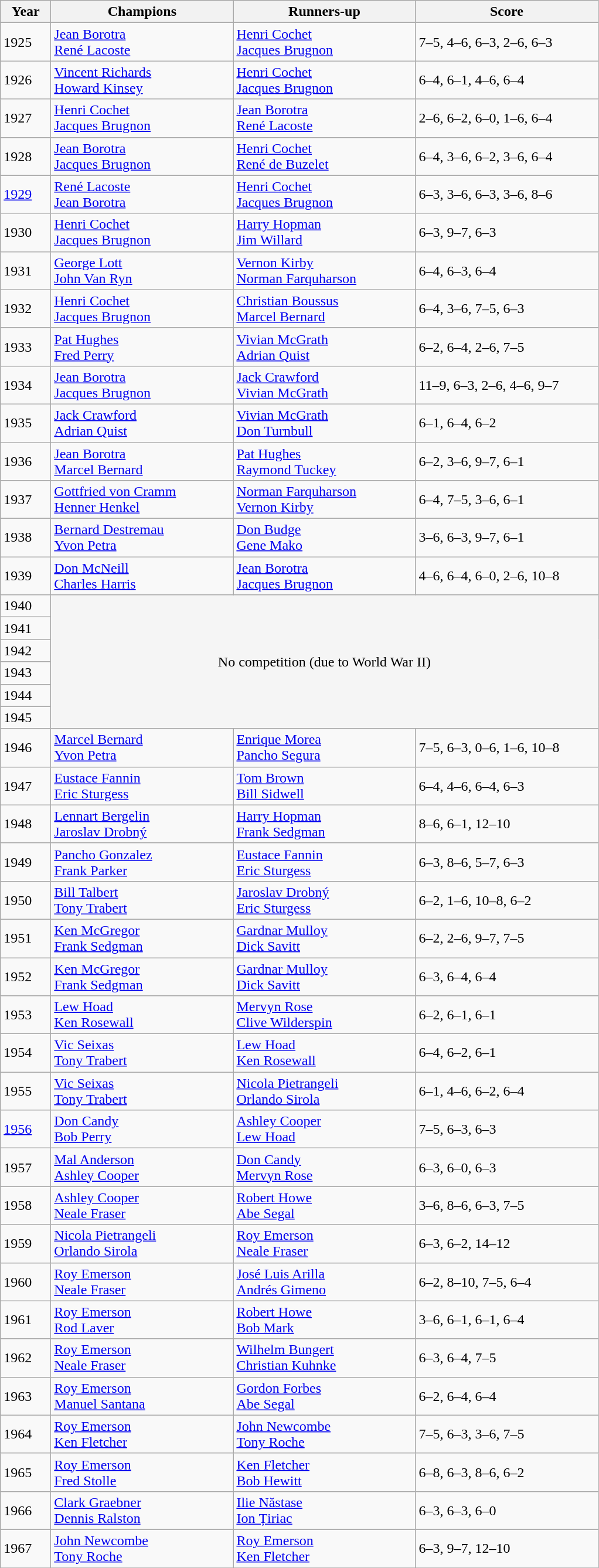<table class="wikitable sortable">
<tr>
<th width=50>Year</th>
<th width=200>Champions</th>
<th width=200>Runners-up</th>
<th width=200 class=unsortable>Score</th>
</tr>
<tr>
<td>1925</td>
<td> <a href='#'>Jean Borotra</a> <br>  <a href='#'>René Lacoste</a></td>
<td> <a href='#'>Henri Cochet</a> <br>  <a href='#'>Jacques Brugnon</a></td>
<td>7–5, 4–6, 6–3, 2–6, 6–3</td>
</tr>
<tr>
<td>1926</td>
<td> <a href='#'>Vincent Richards</a> <br>  <a href='#'>Howard Kinsey</a></td>
<td> <a href='#'>Henri Cochet</a> <br>  <a href='#'>Jacques Brugnon</a></td>
<td>6–4, 6–1, 4–6, 6–4</td>
</tr>
<tr>
<td>1927</td>
<td> <a href='#'>Henri Cochet</a> <br>  <a href='#'>Jacques Brugnon</a></td>
<td> <a href='#'>Jean Borotra</a> <br>  <a href='#'>René Lacoste</a></td>
<td>2–6, 6–2, 6–0, 1–6, 6–4</td>
</tr>
<tr>
<td>1928</td>
<td> <a href='#'>Jean Borotra</a> <br>  <a href='#'>Jacques Brugnon</a></td>
<td> <a href='#'>Henri Cochet</a> <br>  <a href='#'>René de Buzelet</a></td>
<td>6–4, 3–6, 6–2, 3–6, 6–4</td>
</tr>
<tr>
<td><a href='#'>1929</a></td>
<td> <a href='#'>René Lacoste</a> <br>  <a href='#'>Jean Borotra</a></td>
<td> <a href='#'>Henri Cochet</a> <br>  <a href='#'>Jacques Brugnon</a></td>
<td>6–3, 3–6, 6–3, 3–6, 8–6</td>
</tr>
<tr>
<td>1930</td>
<td> <a href='#'>Henri Cochet</a> <br>  <a href='#'>Jacques Brugnon</a></td>
<td> <a href='#'>Harry Hopman</a> <br>  <a href='#'>Jim Willard</a></td>
<td>6–3, 9–7, 6–3</td>
</tr>
<tr>
<td>1931</td>
<td> <a href='#'>George Lott</a> <br>  <a href='#'>John Van Ryn</a></td>
<td> <a href='#'>Vernon Kirby</a> <br>  <a href='#'>Norman Farquharson</a></td>
<td>6–4, 6–3, 6–4</td>
</tr>
<tr>
<td>1932</td>
<td> <a href='#'>Henri Cochet</a> <br>  <a href='#'>Jacques Brugnon</a></td>
<td> <a href='#'>Christian Boussus</a> <br>  <a href='#'>Marcel Bernard</a></td>
<td>6–4, 3–6, 7–5, 6–3</td>
</tr>
<tr>
<td>1933</td>
<td> <a href='#'>Pat Hughes</a> <br>  <a href='#'>Fred Perry</a></td>
<td> <a href='#'>Vivian McGrath</a> <br>  <a href='#'>Adrian Quist</a></td>
<td>6–2, 6–4, 2–6, 7–5</td>
</tr>
<tr>
<td>1934</td>
<td> <a href='#'>Jean Borotra</a> <br>  <a href='#'>Jacques Brugnon</a></td>
<td> <a href='#'>Jack Crawford</a> <br>  <a href='#'>Vivian McGrath</a></td>
<td>11–9, 6–3, 2–6, 4–6, 9–7</td>
</tr>
<tr>
<td>1935</td>
<td> <a href='#'>Jack Crawford</a> <br>  <a href='#'>Adrian Quist</a></td>
<td> <a href='#'>Vivian McGrath</a> <br>  <a href='#'>Don Turnbull</a></td>
<td>6–1, 6–4, 6–2</td>
</tr>
<tr>
<td>1936</td>
<td> <a href='#'>Jean Borotra</a> <br>  <a href='#'>Marcel Bernard</a></td>
<td> <a href='#'>Pat Hughes</a> <br>  <a href='#'>Raymond Tuckey</a></td>
<td>6–2, 3–6, 9–7, 6–1</td>
</tr>
<tr>
<td>1937</td>
<td> <a href='#'>Gottfried von Cramm</a> <br>  <a href='#'>Henner Henkel</a></td>
<td> <a href='#'>Norman Farquharson</a> <br>  <a href='#'>Vernon Kirby</a></td>
<td>6–4, 7–5, 3–6, 6–1</td>
</tr>
<tr>
<td>1938</td>
<td> <a href='#'>Bernard Destremau</a> <br>  <a href='#'>Yvon Petra</a></td>
<td> <a href='#'>Don Budge</a> <br>  <a href='#'>Gene Mako</a></td>
<td>3–6, 6–3, 9–7, 6–1</td>
</tr>
<tr>
<td>1939</td>
<td> <a href='#'>Don McNeill</a> <br>  <a href='#'>Charles Harris</a></td>
<td> <a href='#'>Jean Borotra</a> <br>  <a href='#'>Jacques Brugnon</a></td>
<td>4–6, 6–4, 6–0, 2–6, 10–8</td>
</tr>
<tr>
<td>1940</td>
<td rowspan="6" colspan="3" align="center"  bgcolor="F5F5F5">No competition (due to World War II)</td>
</tr>
<tr>
<td>1941</td>
</tr>
<tr>
<td>1942</td>
</tr>
<tr>
<td>1943</td>
</tr>
<tr>
<td>1944</td>
</tr>
<tr>
<td>1945</td>
</tr>
<tr>
<td>1946</td>
<td> <a href='#'>Marcel Bernard</a> <br>  <a href='#'>Yvon Petra</a></td>
<td> <a href='#'>Enrique Morea</a> <br>  <a href='#'>Pancho Segura</a></td>
<td>7–5, 6–3, 0–6, 1–6, 10–8</td>
</tr>
<tr>
<td>1947</td>
<td> <a href='#'>Eustace Fannin</a> <br>  <a href='#'>Eric Sturgess</a></td>
<td> <a href='#'>Tom Brown</a> <br>  <a href='#'>Bill Sidwell</a></td>
<td>6–4, 4–6, 6–4, 6–3</td>
</tr>
<tr>
<td>1948</td>
<td> <a href='#'>Lennart Bergelin</a> <br>  <a href='#'>Jaroslav Drobný</a></td>
<td> <a href='#'>Harry Hopman</a> <br>  <a href='#'>Frank Sedgman</a></td>
<td>8–6, 6–1, 12–10</td>
</tr>
<tr>
<td>1949</td>
<td> <a href='#'>Pancho Gonzalez</a> <br>  <a href='#'>Frank Parker</a></td>
<td> <a href='#'>Eustace Fannin</a> <br>  <a href='#'>Eric Sturgess</a></td>
<td>6–3, 8–6, 5–7, 6–3</td>
</tr>
<tr>
<td>1950</td>
<td> <a href='#'>Bill Talbert</a> <br>  <a href='#'>Tony Trabert</a></td>
<td> <a href='#'>Jaroslav Drobný</a> <br>  <a href='#'>Eric Sturgess</a></td>
<td>6–2, 1–6, 10–8, 6–2</td>
</tr>
<tr>
<td>1951</td>
<td> <a href='#'>Ken McGregor</a> <br>  <a href='#'>Frank Sedgman</a></td>
<td> <a href='#'>Gardnar Mulloy</a> <br>  <a href='#'>Dick Savitt</a></td>
<td>6–2, 2–6, 9–7, 7–5</td>
</tr>
<tr>
<td>1952</td>
<td> <a href='#'>Ken McGregor</a> <br>  <a href='#'>Frank Sedgman</a></td>
<td> <a href='#'>Gardnar Mulloy</a> <br>  <a href='#'>Dick Savitt</a></td>
<td>6–3, 6–4, 6–4</td>
</tr>
<tr>
<td>1953</td>
<td> <a href='#'>Lew Hoad</a> <br>  <a href='#'>Ken Rosewall</a></td>
<td> <a href='#'>Mervyn Rose</a> <br>  <a href='#'>Clive Wilderspin</a></td>
<td>6–2, 6–1, 6–1</td>
</tr>
<tr>
<td>1954</td>
<td> <a href='#'>Vic Seixas</a> <br>  <a href='#'>Tony Trabert</a></td>
<td> <a href='#'>Lew Hoad</a> <br>  <a href='#'>Ken Rosewall</a></td>
<td>6–4, 6–2, 6–1</td>
</tr>
<tr>
<td>1955</td>
<td> <a href='#'>Vic Seixas</a> <br>  <a href='#'>Tony Trabert</a></td>
<td> <a href='#'>Nicola Pietrangeli</a> <br>  <a href='#'>Orlando Sirola</a></td>
<td>6–1, 4–6, 6–2, 6–4</td>
</tr>
<tr>
<td><a href='#'>1956</a></td>
<td> <a href='#'>Don Candy</a> <br>  <a href='#'>Bob Perry</a></td>
<td> <a href='#'>Ashley Cooper</a> <br>  <a href='#'>Lew Hoad</a></td>
<td>7–5, 6–3, 6–3</td>
</tr>
<tr>
<td>1957</td>
<td> <a href='#'>Mal Anderson</a> <br>  <a href='#'>Ashley Cooper</a></td>
<td> <a href='#'>Don Candy</a> <br>  <a href='#'>Mervyn Rose</a></td>
<td>6–3, 6–0, 6–3</td>
</tr>
<tr>
<td>1958</td>
<td> <a href='#'>Ashley Cooper</a> <br>  <a href='#'>Neale Fraser</a></td>
<td> <a href='#'>Robert Howe</a> <br>  <a href='#'>Abe Segal</a></td>
<td>3–6, 8–6, 6–3, 7–5</td>
</tr>
<tr>
<td>1959</td>
<td> <a href='#'>Nicola Pietrangeli</a> <br>  <a href='#'>Orlando Sirola</a></td>
<td> <a href='#'>Roy Emerson</a> <br>  <a href='#'>Neale Fraser</a></td>
<td>6–3, 6–2, 14–12</td>
</tr>
<tr>
<td>1960</td>
<td> <a href='#'>Roy Emerson</a> <br>  <a href='#'>Neale Fraser</a></td>
<td> <a href='#'>José Luis Arilla</a> <br>  <a href='#'>Andrés Gimeno</a></td>
<td>6–2, 8–10, 7–5, 6–4</td>
</tr>
<tr>
<td>1961</td>
<td> <a href='#'>Roy Emerson</a> <br>  <a href='#'>Rod Laver</a></td>
<td> <a href='#'>Robert Howe</a> <br>  <a href='#'>Bob Mark</a></td>
<td>3–6, 6–1, 6–1, 6–4</td>
</tr>
<tr>
<td>1962</td>
<td> <a href='#'>Roy Emerson</a> <br>  <a href='#'>Neale Fraser</a></td>
<td> <a href='#'>Wilhelm Bungert</a> <br>  <a href='#'>Christian Kuhnke</a></td>
<td>6–3, 6–4, 7–5</td>
</tr>
<tr>
<td>1963</td>
<td> <a href='#'>Roy Emerson</a> <br>  <a href='#'>Manuel Santana</a></td>
<td> <a href='#'>Gordon Forbes</a> <br>  <a href='#'>Abe Segal</a></td>
<td>6–2, 6–4, 6–4</td>
</tr>
<tr>
<td>1964</td>
<td> <a href='#'>Roy Emerson</a> <br>  <a href='#'>Ken Fletcher</a></td>
<td> <a href='#'>John Newcombe</a> <br>  <a href='#'>Tony Roche</a></td>
<td>7–5, 6–3, 3–6, 7–5</td>
</tr>
<tr>
<td>1965</td>
<td> <a href='#'>Roy Emerson</a> <br>  <a href='#'>Fred Stolle</a></td>
<td> <a href='#'>Ken Fletcher</a> <br>  <a href='#'>Bob Hewitt</a></td>
<td>6–8, 6–3, 8–6, 6–2</td>
</tr>
<tr>
<td>1966</td>
<td> <a href='#'>Clark Graebner</a> <br>  <a href='#'>Dennis Ralston</a></td>
<td> <a href='#'>Ilie Năstase</a> <br>  <a href='#'>Ion Țiriac</a></td>
<td>6–3, 6–3, 6–0</td>
</tr>
<tr>
<td>1967</td>
<td> <a href='#'>John Newcombe</a> <br>  <a href='#'>Tony Roche</a></td>
<td> <a href='#'>Roy Emerson</a> <br>  <a href='#'>Ken Fletcher</a></td>
<td>6–3, 9–7, 12–10</td>
</tr>
<tr>
</tr>
</table>
